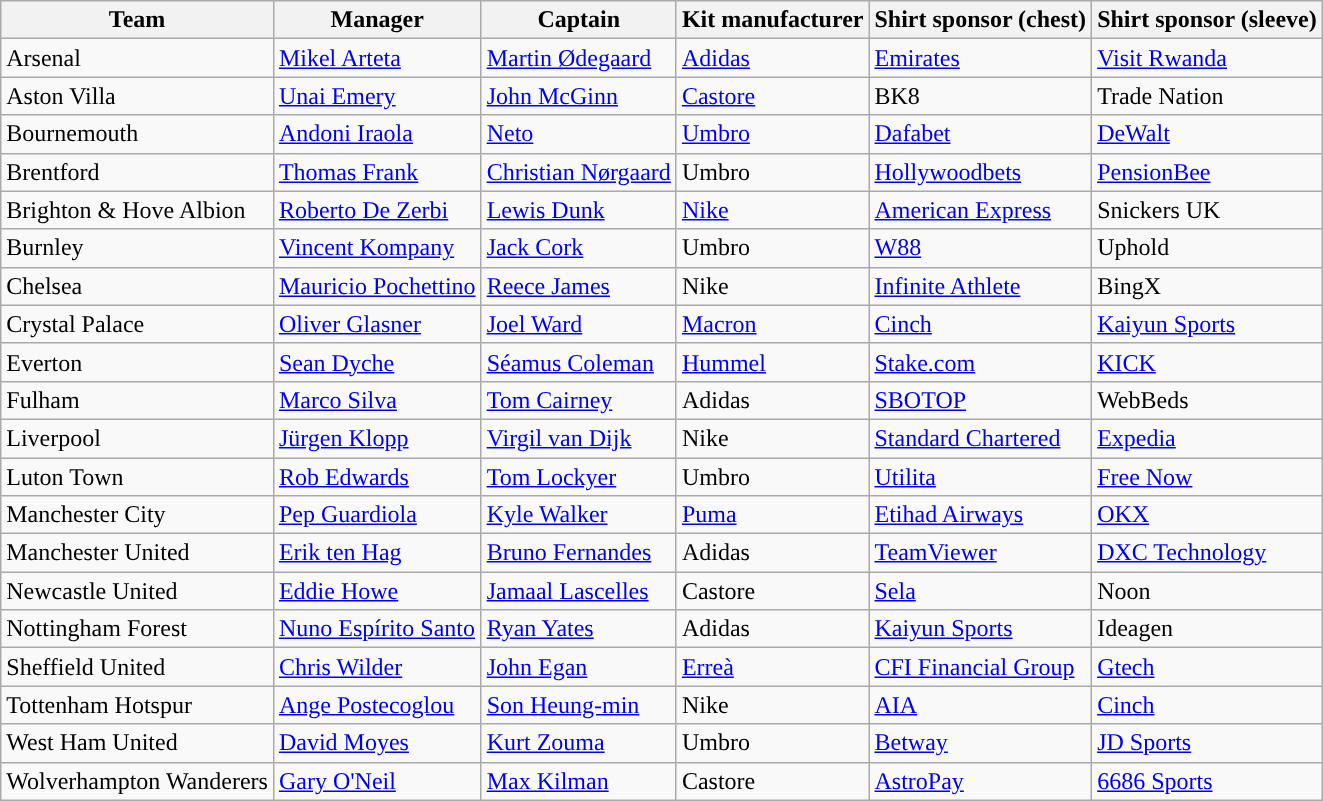<table class="wikitable sortable">
<tr>
<th>Team</th>
<th>Manager</th>
<th>Captain</th>
<th>Kit manufacturer</th>
<th>Shirt sponsor (chest)</th>
<th>Shirt sponsor (sleeve)</th>
</tr>
<tr>
<td>Arsenal</td>
<td data-sort-value="Arteta, Mikel"> <a href='#'>Mikel Arteta</a></td>
<td data-sort-value="Odegaard, Martin"> <a href='#'>Martin Ødegaard</a></td>
<td><a href='#'>Adidas</a></td>
<td><a href='#'>Emirates</a></td>
<td><a href='#'>Visit Rwanda</a></td>
</tr>
<tr>
<td>Aston Villa</td>
<td data-sort-value="Emery, Unai"> <a href='#'>Unai Emery</a></td>
<td data-sort-value="McGinn, John"> <a href='#'>John McGinn</a></td>
<td><a href='#'>Castore</a></td>
<td>BK8</td>
<td>Trade Nation</td>
</tr>
<tr>
<td>Bournemouth</td>
<td data-sort-value="Iraola, Andoni"> <a href='#'>Andoni Iraola</a></td>
<td data-sort-value="Neto"> <a href='#'>Neto</a></td>
<td><a href='#'>Umbro</a></td>
<td><a href='#'>Dafabet</a></td>
<td><a href='#'>DeWalt</a></td>
</tr>
<tr>
<td>Brentford</td>
<td data-sort-value="Frank, Thomas"> <a href='#'>Thomas Frank</a></td>
<td data-sort-value="Norgaard, Christian"> <a href='#'>Christian Nørgaard</a></td>
<td>Umbro</td>
<td><a href='#'>Hollywoodbets</a></td>
<td><a href='#'>PensionBee</a></td>
</tr>
<tr>
<td>Brighton & Hove Albion</td>
<td data-sort-value="De Zerbi, Roberto"> <a href='#'>Roberto De Zerbi</a></td>
<td data-sort-value="Dunk, Lewis"> <a href='#'>Lewis Dunk</a></td>
<td><a href='#'>Nike</a></td>
<td><a href='#'>American Express</a></td>
<td>Snickers UK</td>
</tr>
<tr>
<td>Burnley</td>
<td data-sort-value="Kompany, Vincent"> <a href='#'>Vincent Kompany</a></td>
<td data-sort-value="Cork, Jack"> <a href='#'>Jack Cork</a></td>
<td>Umbro</td>
<td><a href='#'>W88</a></td>
<td data-sort-value="Uphold">Uphold</td>
</tr>
<tr>
<td>Chelsea</td>
<td data-sort-value="Pochettino, Mauricio"> <a href='#'>Mauricio Pochettino</a></td>
<td data-sort-value="James, Reece"> <a href='#'>Reece James</a></td>
<td>Nike</td>
<td><a href='#'>Infinite Athlete</a></td>
<td>BingX</td>
</tr>
<tr>
<td>Crystal Palace</td>
<td data-sort-value="Glasner, Oliver"> <a href='#'>Oliver Glasner</a></td>
<td data-sort-value="Ward, Joel"> <a href='#'>Joel Ward</a></td>
<td><a href='#'>Macron</a></td>
<td><a href='#'>Cinch</a></td>
<td><a href='#'>Kaiyun Sports</a></td>
</tr>
<tr>
<td>Everton</td>
<td data-sort-value="Dyche, Sean"> <a href='#'>Sean Dyche</a></td>
<td data-sort-value="Coleman, Seamus"> <a href='#'>Séamus Coleman</a></td>
<td><a href='#'>Hummel</a></td>
<td><a href='#'>Stake.com</a></td>
<td><a href='#'>KICK</a></td>
</tr>
<tr>
<td>Fulham</td>
<td data-sort-value="Silva, Marco"> <a href='#'>Marco Silva</a></td>
<td data-sort-value="Cairney, Tom"> <a href='#'>Tom Cairney</a></td>
<td>Adidas</td>
<td><a href='#'>SBOTOP</a></td>
<td>WebBeds</td>
</tr>
<tr>
<td>Liverpool</td>
<td data-sort-value="Klopp, Jurgen"> <a href='#'>Jürgen Klopp</a></td>
<td data-sort-value="van Dijk, Virgil"> <a href='#'>Virgil van Dijk</a></td>
<td>Nike</td>
<td><a href='#'>Standard Chartered</a></td>
<td><a href='#'>Expedia</a></td>
</tr>
<tr>
<td>Luton Town</td>
<td data-sort-value="Edwards, Rob"> <a href='#'>Rob Edwards</a></td>
<td data-sort-value="Lockyer, Tom"> <a href='#'>Tom Lockyer</a></td>
<td>Umbro</td>
<td><a href='#'>Utilita</a></td>
<td><a href='#'>Free Now</a></td>
</tr>
<tr>
<td>Manchester City</td>
<td data-sort-value="Guardiola, Pep"> <a href='#'>Pep Guardiola</a></td>
<td data-sort-value="Walker, Kyle"> <a href='#'>Kyle Walker</a></td>
<td><a href='#'>Puma</a></td>
<td><a href='#'>Etihad Airways</a></td>
<td><a href='#'>OKX</a></td>
</tr>
<tr>
<td>Manchester United</td>
<td data-sort-value="Ten Hag, Erik"> <a href='#'>Erik ten Hag</a></td>
<td data-sort-value="Fernandes, Bruno"> <a href='#'>Bruno Fernandes</a></td>
<td>Adidas</td>
<td><a href='#'>TeamViewer</a></td>
<td><a href='#'>DXC Technology</a></td>
</tr>
<tr>
<td>Newcastle United</td>
<td data-sort-value="Howe, Eddie"> <a href='#'>Eddie Howe</a></td>
<td data-sort-value="Lascelles, Jamaal"> <a href='#'>Jamaal Lascelles</a></td>
<td>Castore</td>
<td data-sort-value="Sela"><a href='#'>Sela</a></td>
<td>Noon</td>
</tr>
<tr>
<td>Nottingham Forest</td>
<td data-sort-value="Espírito Santo, Nuno"> <a href='#'>Nuno Espírito Santo</a></td>
<td data-sort-value="Worrall, Joe"> <a href='#'>Ryan Yates</a></td>
<td>Adidas</td>
<td data-sort-value="Kaiyun"><a href='#'>Kaiyun Sports</a></td>
<td>Ideagen</td>
</tr>
<tr>
<td>Sheffield United</td>
<td data-sort-value="Wilder, Chris"> <a href='#'>Chris Wilder</a></td>
<td data-sort-value="Egan, John"> <a href='#'>John Egan</a></td>
<td><a href='#'>Erreà</a></td>
<td><a href='#'>CFI Financial Group</a></td>
<td><a href='#'>Gtech</a></td>
</tr>
<tr>
<td>Tottenham Hotspur</td>
<td data-sort-value="Postecoglou, Ange"> <a href='#'>Ange Postecoglou</a></td>
<td data-sort-value="Son, Heung-Min"> <a href='#'>Son Heung-min</a></td>
<td>Nike</td>
<td><a href='#'>AIA</a></td>
<td><a href='#'>Cinch</a></td>
</tr>
<tr>
<td>West Ham United</td>
<td data-sort-value="Moyes, David"> <a href='#'>David Moyes</a></td>
<td data-sort-value="Zouma, Kurt"> <a href='#'>Kurt Zouma</a></td>
<td>Umbro</td>
<td><a href='#'>Betway</a></td>
<td><a href='#'>JD Sports</a></td>
</tr>
<tr>
<td>Wolverhampton Wanderers</td>
<td data-sort-value="O'Neil, Gary"> <a href='#'>Gary O'Neil</a></td>
<td data-sort-value="Kilman, Max"> <a href='#'>Max Kilman</a></td>
<td>Castore</td>
<td><a href='#'>AstroPay</a></td>
<td><a href='#'>6686 Sports</a></td>
</tr>
</table>
